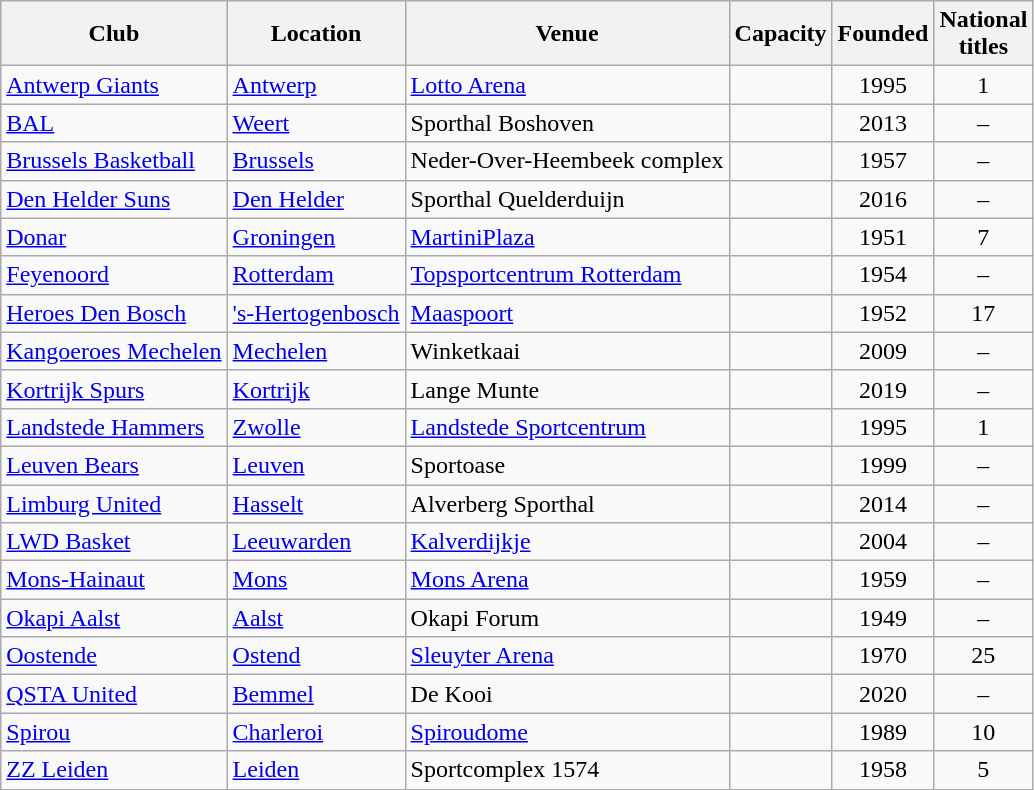<table class="wikitable sortable">
<tr>
<th>Club</th>
<th>Location</th>
<th>Venue</th>
<th>Capacity</th>
<th>Founded</th>
<th>National<br>titles</th>
</tr>
<tr>
<td> <a href='#'>Antwerp Giants</a></td>
<td><a href='#'>Antwerp</a></td>
<td><a href='#'>Lotto Arena</a></td>
<td align=center></td>
<td align=center>1995</td>
<td align=center>1</td>
</tr>
<tr>
<td> <a href='#'>BAL</a></td>
<td><a href='#'>Weert</a></td>
<td>Sporthal Boshoven</td>
<td align=center></td>
<td align=center>2013</td>
<td align=center>–</td>
</tr>
<tr>
<td> <a href='#'>Brussels Basketball</a></td>
<td><a href='#'>Brussels</a></td>
<td>Neder-Over-Heembeek complex</td>
<td align=center></td>
<td align=center>1957</td>
<td align=center>–</td>
</tr>
<tr>
<td> <a href='#'>Den Helder Suns</a></td>
<td><a href='#'>Den Helder</a></td>
<td>Sporthal Quelderduijn</td>
<td align=center></td>
<td align=center>2016</td>
<td align=center>–</td>
</tr>
<tr>
<td> <a href='#'>Donar</a></td>
<td><a href='#'>Groningen</a></td>
<td><a href='#'>MartiniPlaza</a></td>
<td align=center></td>
<td align=center>1951</td>
<td align=center>7</td>
</tr>
<tr>
<td> <a href='#'>Feyenoord</a></td>
<td><a href='#'>Rotterdam</a></td>
<td><a href='#'>Topsportcentrum Rotterdam</a></td>
<td align=center></td>
<td align=center>1954</td>
<td align=center>–</td>
</tr>
<tr>
<td> <a href='#'>Heroes Den Bosch</a></td>
<td><a href='#'>'s-Hertogenbosch</a></td>
<td><a href='#'>Maaspoort</a></td>
<td align=center></td>
<td align=center>1952</td>
<td align=center>17</td>
</tr>
<tr>
<td> <a href='#'>Kangoeroes Mechelen</a></td>
<td><a href='#'>Mechelen</a></td>
<td>Winketkaai</td>
<td align=center></td>
<td align=center>2009</td>
<td align=center>–</td>
</tr>
<tr>
<td> <a href='#'>Kortrijk Spurs</a></td>
<td><a href='#'>Kortrijk</a></td>
<td>Lange Munte</td>
<td align=center></td>
<td align=center>2019</td>
<td align=center>–</td>
</tr>
<tr>
<td> <a href='#'>Landstede Hammers</a></td>
<td><a href='#'>Zwolle</a></td>
<td><a href='#'>Landstede Sportcentrum</a></td>
<td align=center></td>
<td align=center>1995</td>
<td align=center>1</td>
</tr>
<tr>
<td> <a href='#'>Leuven Bears</a></td>
<td><a href='#'>Leuven</a></td>
<td>Sportoase</td>
<td align=center></td>
<td align=center>1999</td>
<td align=center>–</td>
</tr>
<tr>
<td> <a href='#'>Limburg United</a></td>
<td><a href='#'>Hasselt</a></td>
<td>Alverberg Sporthal</td>
<td align=center></td>
<td align=center>2014</td>
<td align=center>–</td>
</tr>
<tr>
<td> <a href='#'>LWD Basket</a></td>
<td><a href='#'>Leeuwarden</a></td>
<td><a href='#'>Kalverdijkje</a></td>
<td align="center"></td>
<td align="center">2004</td>
<td align="center">–</td>
</tr>
<tr>
<td> <a href='#'>Mons-Hainaut</a></td>
<td><a href='#'>Mons</a></td>
<td><a href='#'>Mons Arena</a></td>
<td align=center></td>
<td align=center>1959</td>
<td align=center>–</td>
</tr>
<tr>
<td> <a href='#'>Okapi Aalst</a></td>
<td><a href='#'>Aalst</a></td>
<td>Okapi Forum</td>
<td align=center></td>
<td align=center>1949</td>
<td align=center>–</td>
</tr>
<tr>
<td> <a href='#'>Oostende</a></td>
<td><a href='#'>Ostend</a></td>
<td><a href='#'>Sleuyter Arena</a></td>
<td align=center></td>
<td align=center>1970</td>
<td align=center>25</td>
</tr>
<tr>
<td> <a href='#'>QSTA United</a></td>
<td><a href='#'>Bemmel</a></td>
<td>De Kooi</td>
<td align=center></td>
<td align=center>2020</td>
<td align=center>–</td>
</tr>
<tr>
<td> <a href='#'>Spirou</a></td>
<td><a href='#'>Charleroi</a></td>
<td><a href='#'>Spiroudome</a></td>
<td align=center></td>
<td align=center>1989</td>
<td align=center>10</td>
</tr>
<tr>
<td> <a href='#'>ZZ Leiden</a></td>
<td><a href='#'>Leiden</a></td>
<td>Sportcomplex 1574</td>
<td align="center"></td>
<td align="center">1958</td>
<td align=center>5</td>
</tr>
</table>
